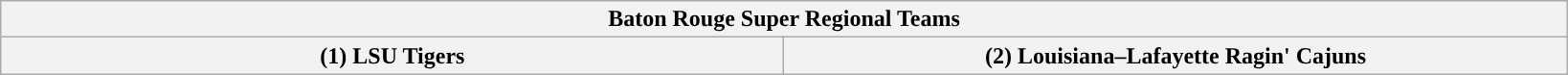<table class="wikitable">
<tr>
<th colspan=4>Baton Rouge Super Regional Teams</th>
</tr>
<tr>
<th style="width: 25%; ">(1) LSU Tigers</th>
<th style="width: 25%; ">(2) Louisiana–Lafayette Ragin' Cajuns</th>
</tr>
</table>
